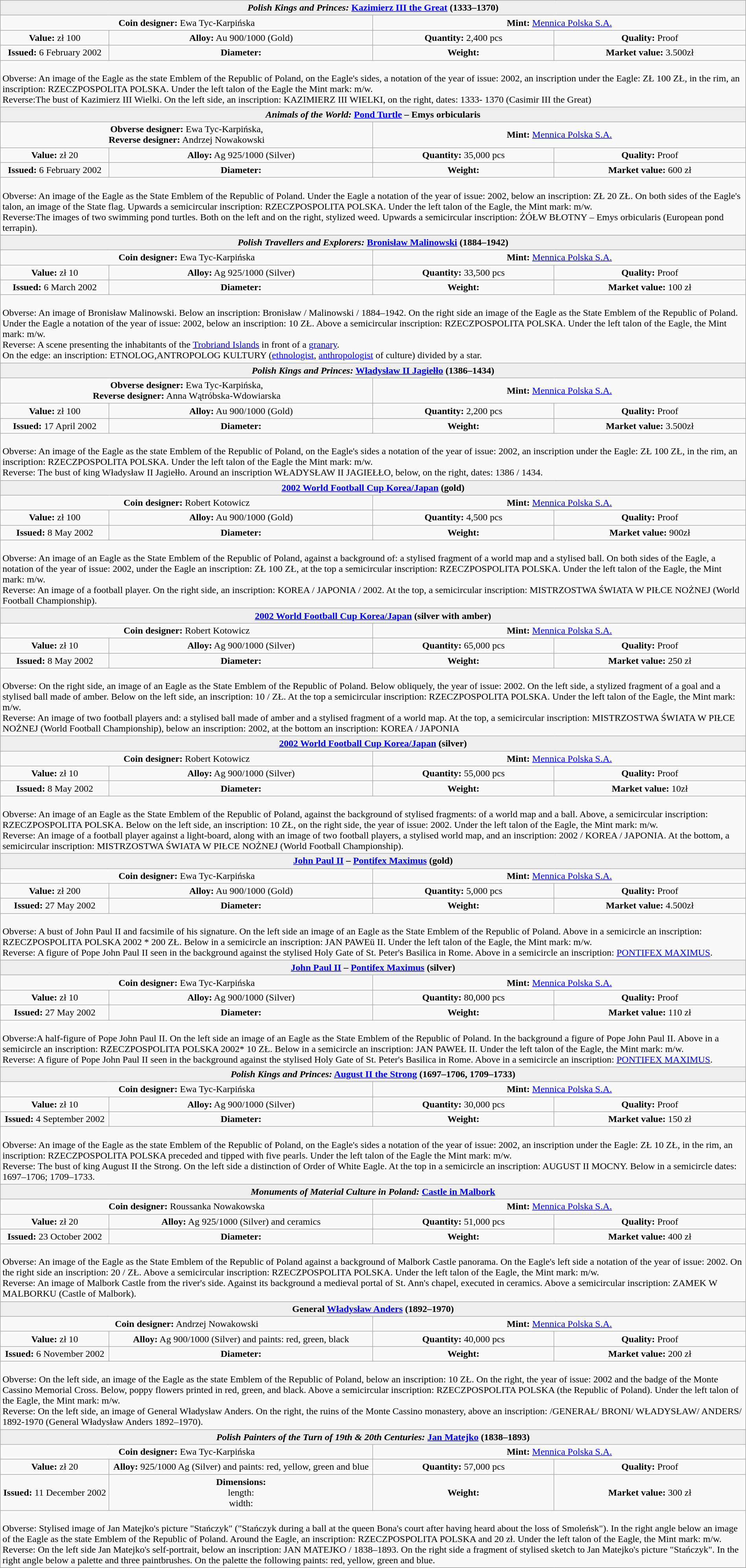<table class="wikitable" width="100%">
<tr>
<th colspan="4" align=center style="background:#eeeeee;"><em>Polish Kings and Princes:</em> <a href='#'>Kazimierz III the Great</a> (1333–1370)</th>
</tr>
<tr>
<td colspan="2" width="50%" align=center><strong>Coin designer:</strong> Ewa Tyc-Karpińska</td>
<td colspan="2" width="50%" align=center><strong>Mint:</strong> <a href='#'>Mennica Polska S.A.</a></td>
</tr>
<tr>
<td align=center><strong>Value:</strong> zł 100</td>
<td align=center><strong>Alloy:</strong> Au 900/1000 (Gold)</td>
<td align=center><strong>Quantity:</strong> 2,400 pcs</td>
<td align=center><strong>Quality:</strong> Proof</td>
</tr>
<tr>
<td align=center><strong>Issued:</strong> 6 February 2002</td>
<td align=center><strong>Diameter:</strong> </td>
<td align=center><strong>Weight:</strong> </td>
<td align=center><strong>Market value:</strong> 3.500zł</td>
</tr>
<tr>
<td colspan="4" align=left><br>Obverse: An image of the Eagle as the state Emblem of the Republic of Poland, on the Eagle's sides, a notation of the year of issue: 2002, an inscription under the Eagle: ZŁ 100 ZŁ, in the rim, an inscription: RZECZPOSPOLITA POLSKA. Under the left talon of the Eagle the Mint mark: m/w.<br>Reverse:The bust of Kazimierz III Wielki. On the left side, an inscription: KAZIMIERZ III WIELKI, on the right, dates: 1333-
1370 (Casimir III the Great)</td>
</tr>
<tr>
<th colspan="4" align=center style="background:#eeeeee;"><em>Animals of the World:</em> <a href='#'>Pond Turtle</a> – Emys orbicularis</th>
</tr>
<tr>
<td colspan="2" width="50%" align=center><strong>Obverse designer:</strong> Ewa Tyc-Karpińska, <br> <strong>Reverse designer:</strong> Andrzej Nowakowski</td>
<td colspan="2" width="50%" align=center><strong>Mint:</strong> <a href='#'>Mennica Polska S.A.</a></td>
</tr>
<tr>
<td align=center><strong>Value:</strong> zł 20</td>
<td align=center><strong>Alloy:</strong> Ag 925/1000 (Silver)</td>
<td align=center><strong>Quantity:</strong> 35,000 pcs</td>
<td align=center><strong>Quality:</strong> Proof</td>
</tr>
<tr>
<td align=center><strong>Issued:</strong> 6 February 2002</td>
<td align=center><strong>Diameter:</strong> </td>
<td align=center><strong>Weight:</strong> </td>
<td align=center><strong>Market value:</strong> 600 zł</td>
</tr>
<tr>
<td colspan="4" align=left><br>Obverse: An image of the Eagle as the State Emblem of the Republic of Poland. Under the Eagle a notation of the year of issue: 2002, below an inscription: ZŁ 20 ZŁ. On both sides of the Eagle's talon, an image of the State flag. Upwards a semicircular inscription: RZECZPOSPOLITA POLSKA. Under the left talon of the Eagle, the Mint mark: m/w.<br>Reverse:The images of two swimming pond turtles. Both on the left and on the right, stylized weed. Upwards a semicircular inscription: ŻÓŁW BŁOTNY – Emys orbicularis (European pond terrapin).</td>
</tr>
<tr>
</tr>
<tr>
<th colspan="4" align=center style="background:#eeeeee;"><em>Polish Travellers and Explorers:</em> <a href='#'>Bronisław Malinowski</a> (1884–1942)</th>
</tr>
<tr>
<td colspan="2" width="50%" align=center><strong>Coin designer:</strong> Ewa Tyc-Karpińska</td>
<td colspan="2" width="50%" align=center><strong>Mint:</strong> <a href='#'>Mennica Polska S.A.</a></td>
</tr>
<tr>
<td align=center><strong>Value:</strong> zł 10</td>
<td align=center><strong>Alloy:</strong> Ag 925/1000 (Silver)</td>
<td align=center><strong>Quantity:</strong> 33,500 pcs</td>
<td align=center><strong>Quality:</strong> Proof</td>
</tr>
<tr>
<td align=center><strong>Issued:</strong> 6 March 2002</td>
<td align=center><strong>Diameter:</strong> </td>
<td align=center><strong>Weight:</strong> </td>
<td align=center><strong>Market value:</strong> 100 zł</td>
</tr>
<tr>
<td colspan="4" align=left><br>Obverse: An image of Bronisław Malinowski. Below an inscription: Bronisław / Malinowski / 1884–1942. On the right side an image of the Eagle as the State Emblem of the Republic of Poland. Under the Eagle a notation of the year of issue: 2002, below an inscription: 10 ZŁ. Above a semicircular inscription: RZECZPOSPOLITA POLSKA. Under the left talon of the Eagle, the Mint mark: m/w.<br>Reverse: A scene presenting the inhabitants of the <a href='#'>Trobriand Islands</a> in front of a <a href='#'>granary</a>.<br>On the edge: an inscription: ETNOLOG,ANTROPOLOG KULTURY (<a href='#'>ethnologist</a>, <a href='#'>anthropologist</a> of culture) divided by a star.</td>
</tr>
<tr>
<th colspan="4" align=center style="background:#eeeeee;"><em>Polish Kings and Princes:</em> <a href='#'>Władysław II Jagiełło</a> (1386–1434)</th>
</tr>
<tr>
<td colspan="2" width="50%" align=center><strong>Obverse designer:</strong> Ewa Tyc-Karpińska, <br> <strong>Reverse designer:</strong>  Anna Wątróbska-Wdowiarska</td>
<td colspan="2" width="50%" align=center><strong>Mint:</strong> <a href='#'>Mennica Polska S.A.</a></td>
</tr>
<tr>
<td align=center><strong>Value:</strong> zł 100</td>
<td align=center><strong>Alloy:</strong> Au 900/1000 (Gold)</td>
<td align=center><strong>Quantity:</strong> 2,200 pcs</td>
<td align=center><strong>Quality:</strong> Proof</td>
</tr>
<tr>
<td align=center><strong>Issued:</strong> 17 April 2002</td>
<td align=center><strong>Diameter:</strong> </td>
<td align=center><strong>Weight:</strong> </td>
<td align=center><strong>Market value:</strong> 3.500zł</td>
</tr>
<tr>
<td colspan="4" align=left><br>Obverse: An image of the Eagle as the state Emblem of the Republic of Poland, on the Eagle's sides a notation of the year of issue: 2002, an inscription under the Eagle: ZŁ 100 ZŁ, in the rim, an inscription: RZECZPOSPOLITA POLSKA. Under the left talon of the Eagle the Mint mark: m/w.<br>Reverse: The bust of king Władysław II Jagiełło. Around an inscription WŁADYSŁAW II JAGIEŁŁO, below, on the right, dates: 1386 / 1434.</td>
</tr>
<tr>
<th colspan="4" align=center style="background:#eeeeee;"><a href='#'>2002 World Football Cup Korea/Japan</a> (gold)</th>
</tr>
<tr>
<td colspan="2" width="50%" align=center><strong>Coin designer:</strong> Robert Kotowicz</td>
<td colspan="2" width="50%" align=center><strong>Mint:</strong> <a href='#'>Mennica Polska S.A.</a></td>
</tr>
<tr>
<td align=center><strong>Value:</strong> zł 100</td>
<td align=center><strong>Alloy:</strong> Au 900/1000 (Gold)</td>
<td align=center><strong>Quantity:</strong> 4,500 pcs</td>
<td align=center><strong>Quality:</strong> Proof</td>
</tr>
<tr>
<td align=center><strong>Issued:</strong> 8 May 2002</td>
<td align=center><strong>Diameter:</strong> </td>
<td align=center><strong>Weight:</strong> </td>
<td align=center><strong>Market value:</strong> 900zł</td>
</tr>
<tr>
<td colspan="4" align=left><br>Obverse: An image of an Eagle as the State Emblem of the Republic of Poland, against a background of: a stylised fragment of a world map and a stylised ball. On both sides of the Eagle, a notation of the year of issue: 2002, under the Eagle an inscription: ZŁ 100 ZŁ, at the top a semicircular inscription: RZECZPOSPOLITA POLSKA. Under the left talon of the Eagle, the Mint mark: m/w.<br>Reverse: An image of a football player. On the right side, an inscription: KOREA / JAPONIA / 2002. At the top, a semicircular
inscription: MISTRZOSTWA ŚWIATA W PIŁCE NOŻNEJ (World Football Championship).</td>
</tr>
<tr>
<th colspan="4" align=center style="background:#eeeeee;"><a href='#'>2002 World Football Cup Korea/Japan</a> (silver with amber)</th>
</tr>
<tr>
<td colspan="2" width="50%" align=center><strong>Coin designer:</strong> Robert Kotowicz</td>
<td colspan="2" width="50%" align=center><strong>Mint:</strong> <a href='#'>Mennica Polska S.A.</a></td>
</tr>
<tr>
<td align=center><strong>Value:</strong> zł 10</td>
<td align=center><strong>Alloy:</strong> Ag 900/1000 (Silver)</td>
<td align=center><strong>Quantity:</strong> 65,000 pcs</td>
<td align=center><strong>Quality:</strong> Proof</td>
</tr>
<tr>
<td align=center><strong>Issued:</strong> 8 May 2002</td>
<td align=center><strong>Diameter:</strong> </td>
<td align=center><strong>Weight:</strong> </td>
<td align=center><strong>Market value:</strong> 250 zł</td>
</tr>
<tr>
<td colspan="4" align=left><br>Obverse: On the right side, an image of an Eagle as the State Emblem of the Republic of Poland. Below obliquely, the year of issue: 2002. On the left side, a stylized fragment of a goal and a stylised ball made of amber. Below on the left side, an inscription:
10 / ZŁ. At the top a semicircular inscription: RZECZPOSPOLITA POLSKA. Under the left talon of the Eagle, the Mint mark: m/w.<br>Reverse: An image of two football players and: a stylised ball made of amber and a stylised fragment of a world map. At the
top, a semicircular inscription: MISTRZOSTWA ŚWIATA W PIŁCE NOŻNEJ (World Football Championship), below an inscription: 2002, at the bottom an inscription: KOREA / JAPONIA</td>
</tr>
<tr>
<th colspan="4" align=center style="background:#eeeeee;"><a href='#'>2002 World Football Cup Korea/Japan</a> (silver)</th>
</tr>
<tr>
<td colspan="2" width="50%" align=center><strong>Coin designer:</strong> Robert Kotowicz</td>
<td colspan="2" width="50%" align=center><strong>Mint:</strong> <a href='#'>Mennica Polska S.A.</a></td>
</tr>
<tr>
<td align=center><strong>Value:</strong> zł 10</td>
<td align=center><strong>Alloy:</strong> Ag 900/1000 (Silver)</td>
<td align=center><strong>Quantity:</strong> 55,000 pcs</td>
<td align=center><strong>Quality:</strong> Proof</td>
</tr>
<tr>
<td align=center><strong>Issued:</strong> 8 May 2002</td>
<td align=center><strong>Diameter:</strong> </td>
<td align=center><strong>Weight:</strong> </td>
<td align=center><strong>Market value:</strong> 10zł </td>
</tr>
<tr>
<td colspan="4" align=left><br>Obverse: An image of an Eagle as the State Emblem of the Republic of Poland, against the background of stylised fragments: of a world map and a ball. Above, a semicircular inscription: RZECZPOSPOLITA POLSKA. Below on the left side, an inscription: 10 ZŁ, on the right side, the year of issue: 2002. Under the left talon of the Eagle, the Mint mark: m/w.<br>Reverse: An image of a football player against a light-board, along with an image of two football players, a stylised world
map, and an inscription: 2002 / KOREA / JAPONIA. At the bottom, a semicircular inscription: MISTRZOSTWA ŚWIATA W PIŁCE NOŻNEJ (World Football Championship).</td>
</tr>
<tr>
<th colspan="4" align=center style="background:#eeeeee;"><a href='#'>John Paul II</a> – <a href='#'>Pontifex Maximus</a> (gold)</th>
</tr>
<tr>
<td colspan="2" width="50%" align=center><strong>Coin designer:</strong> Ewa Tyc-Karpińska</td>
<td colspan="2" width="50%" align=center><strong>Mint:</strong> <a href='#'>Mennica Polska S.A.</a></td>
</tr>
<tr>
<td align=center><strong>Value:</strong> zł 200</td>
<td align=center><strong>Alloy:</strong> Au 900/1000 (Gold)</td>
<td align=center><strong>Quantity:</strong> 5,000 pcs</td>
<td align=center><strong>Quality:</strong> Proof</td>
</tr>
<tr>
<td align=center><strong>Issued:</strong> 27 May 2002</td>
<td align=center><strong>Diameter:</strong> </td>
<td align=center><strong>Weight:</strong> </td>
<td align=center><strong>Market value:</strong> 4.500zł</td>
</tr>
<tr>
<td colspan="4" align=left><br>Obverse: A bust of John Paul II and facsimile of his signature. On the left side an image of an Eagle as the State Emblem of
the Republic of Poland. Above in a semicircle an inscription: RZECZPOSPOLITA POLSKA 2002 * 200 ZŁ. Below in a semicircle an inscription: JAN PAWEü II. Under the left talon of the Eagle, the Mint mark: m/w.<br>Reverse: A figure of Pope John Paul II seen in the background against the stylised Holy Gate of St. Peter's Basilica in Rome.
Above in a semicircle an inscription: <a href='#'>PONTIFEX MAXIMUS</a>.</td>
</tr>
<tr>
<th colspan="4" align=center style="background:#eeeeee;"><a href='#'>John Paul II</a> – <a href='#'>Pontifex Maximus</a> (silver)</th>
</tr>
<tr>
<td colspan="2" width="50%" align=center><strong>Coin designer:</strong> Ewa Tyc-Karpińska</td>
<td colspan="2" width="50%" align=center><strong>Mint:</strong> <a href='#'>Mennica Polska S.A.</a></td>
</tr>
<tr>
<td align=center><strong>Value:</strong> zł 10</td>
<td align=center><strong>Alloy:</strong> Ag 900/1000 (Silver)</td>
<td align=center><strong>Quantity:</strong> 80,000 pcs</td>
<td align=center><strong>Quality:</strong> Proof</td>
</tr>
<tr>
<td align=center><strong>Issued:</strong> 27 May 2002</td>
<td align=center><strong>Diameter:</strong> </td>
<td align=center><strong>Weight:</strong> </td>
<td align=center><strong>Market value:</strong> 110 zł</td>
</tr>
<tr>
<td colspan="4" align=left><br>Obverse:A half-figure of Pope John Paul II. On the left side an image of an Eagle as the State Emblem of the Republic of Poland. In the background a figure of Pope John Paul II. Above in a semicircle an inscription: RZECZPOSPOLITA POLSKA 2002* 10 ZŁ. Below in a semicircle an inscription: JAN PAWEŁ II. Under the left talon of the Eagle, the Mint mark: m/w.<br>Reverse: A figure of Pope John Paul II seen in the background against the stylised Holy Gate of St. Peter's Basilica in Rome.
Above in a semicircle an inscription: <a href='#'>PONTIFEX MAXIMUS</a>.</td>
</tr>
<tr>
<th colspan="4" align=center style="background:#eeeeee;"><em>Polish Kings and Princes:</em> <a href='#'>August II the Strong</a> (1697–1706, 1709–1733)</th>
</tr>
<tr>
<td colspan="2" width="50%" align=center><strong>Coin designer:</strong> Ewa Tyc-Karpińska</td>
<td colspan="2" width="50%" align=center><strong>Mint:</strong> <a href='#'>Mennica Polska S.A.</a></td>
</tr>
<tr>
<td align=center><strong>Value:</strong> zł 10</td>
<td align=center><strong>Alloy:</strong> Ag 900/1000 (Silver)</td>
<td align=center><strong>Quantity:</strong> 30,000 pcs</td>
<td align=center><strong>Quality:</strong> Proof</td>
</tr>
<tr>
<td align=center><strong>Issued:</strong> 4 September 2002</td>
<td align=center><strong>Diameter:</strong> </td>
<td align=center><strong>Weight:</strong> </td>
<td align=center><strong>Market value:</strong> 150 zł</td>
</tr>
<tr>
<td colspan="4" align=left><br>Obverse: An image of the Eagle as the state Emblem of the Republic of Poland, on the Eagle's sides a notation of the year of issue: 2002, an inscription under the Eagle: ZŁ 10 ZŁ, in the rim, an inscription: RZECZPOSPOLITA POLSKA preceded and tipped with five pearls. Under the left talon of the Eagle the Mint mark: m/w.<br>Reverse: The bust of king August II the Strong. On the left side a distinction of Order of White Eagle. At the top in a semicircle an inscription: AUGUST II MOCNY. Below in a semicircle dates: 1697–1706; 1709–1733.</td>
</tr>
<tr>
<th colspan="4" align=center style="background:#eeeeee;"><em>Monuments of Material Culture in Poland:</em> <a href='#'>Castle in Malbork</a></th>
</tr>
<tr>
<td colspan="2" width="50%" align=center><strong>Coin designer:</strong> Roussanka Nowakowska</td>
<td colspan="2" width="50%" align=center><strong>Mint:</strong> <a href='#'>Mennica Polska S.A.</a></td>
</tr>
<tr>
<td align=center><strong>Value:</strong> zł 20</td>
<td align=center><strong>Alloy:</strong> Ag 925/1000 (Silver) and ceramics</td>
<td align=center><strong>Quantity:</strong> 51,000 pcs</td>
<td align=center><strong>Quality:</strong> Proof</td>
</tr>
<tr>
<td align=center><strong>Issued:</strong> 23 October 2002</td>
<td align=center><strong>Diameter:</strong> </td>
<td align=center><strong>Weight:</strong> </td>
<td align=center><strong>Market value:</strong> 400 zł</td>
</tr>
<tr>
<td colspan="4" align=left><br>Obverse: An image of the Eagle as the State Emblem of the Republic of Poland against a background of Malbork Castle panorama. On the Eagle's left side a notation of the year of issue: 2002. On the right side an inscription: 20 / ZŁ. Above a semicircular inscription: RZECZPOSPOLITA POLSKA. Under the left talon of the Eagle, the Mint mark: m/w.<br>Reverse: An image of Malbork Castle from the river's side. Against its background a medieval portal of St. Ann's chapel, executed in ceramics. Above a semicircular inscription: ZAMEK W MALBORKU (Castle of Malbork).</td>
</tr>
<tr>
<th colspan="4" align=center style="background:#eeeeee;">General <a href='#'>Władysław Anders</a> (1892–1970)</th>
</tr>
<tr>
<td colspan="2" width="50%" align=center><strong>Coin designer:</strong> Andrzej Nowakowski</td>
<td colspan="2" width="50%" align=center><strong>Mint:</strong> <a href='#'>Mennica Polska S.A.</a></td>
</tr>
<tr>
<td align=center><strong>Value:</strong> zł 10</td>
<td align=center><strong>Alloy:</strong> Ag 900/1000 (Silver) and paints: red, green, black</td>
<td align=center><strong>Quantity:</strong> 40,000 pcs</td>
<td align=center><strong>Quality:</strong> Proof</td>
</tr>
<tr>
<td align=center><strong>Issued:</strong> 6 November 2002</td>
<td align=center><strong>Diameter:</strong> </td>
<td align=center><strong>Weight:</strong> </td>
<td align=center><strong>Market value:</strong> 200 zł</td>
</tr>
<tr>
<td colspan="4" align=left><br>Obverse: On the left side, an image of the Eagle as the state Emblem of the Republic of Poland, below an inscription: 10 ZŁ.
On the right, the year of issue: 2002 and the badge of the Monte Cassino Memorial Cross. Below, poppy flowers printed in red, green, and black. Above a semicircular inscription: RZECZPOSPOLITA POLSKA (the Republic of Poland). Under the left talon of the Eagle, the Mint mark: m/w.<br>Reverse: On the left side, an image of General Władysław Anders. On the right, the ruins of the Monte Cassino monastery, above an inscription: /GENERAŁ/ BRONI/ WŁADYSŁAW/ ANDERS/ 1892-1970 (General Władysław Anders 1892–1970).</td>
</tr>
<tr>
<th colspan="4" align=center style="background:#eeeeee;"><strong><em>Polish Painters of the Turn of 19th & 20th Centuries:</em></strong> <a href='#'>Jan Matejko</a> (1838–1893)</th>
</tr>
<tr>
<td colspan="2" width="50%" align=center><strong>Coin designer:</strong> Ewa Tyc-Karpińska</td>
<td colspan="2" width="50%" align=center><strong>Mint:</strong> <a href='#'>Mennica Polska S.A.</a></td>
</tr>
<tr>
<td align=center><strong>Value:</strong> zł 20</td>
<td align=center><strong>Alloy:</strong> 925/1000 Ag (Silver) and paints: red, yellow, green and blue</td>
<td align=center><strong>Quantity:</strong> 57,000 pcs</td>
<td align=center><strong>Quality:</strong> Proof</td>
</tr>
<tr>
<td align=center><strong>Issued:</strong> 11 December 2002</td>
<td align=center><strong>Dimensions:</strong> <br>length:  <br> width: </td>
<td align=center><strong>Weight:</strong> </td>
<td align=center><strong>Market value:</strong> 300 zł</td>
</tr>
<tr>
<td colspan="4" align=left><br>Obverse: Stylised image of Jan Matejko's picture "Stańczyk" ("Stańczyk during a ball at the queen Bona's court after having
heard about the loss of Smoleńsk"). In the right angle below an image of the Eagle as the state Emblem of the Republic of Poland. Around the Eagle, an inscription: RZECZPOSPOLITA POLSKA and 20 zł. Under the left talon of the Eagle, the Mint mark: m/w.<br>Reverse: On the left side Jan Matejko's self-portrait, below an inscription: JAN MATEJKO / 1838–1893. On the right side a fragment of stylised sketch to Jan Matejko's picture "Stańczyk". In the right angle below a palette and three paintbrushes. On the palette the following paints: red, yellow, green and blue.</td>
</tr>
<tr>
</tr>
</table>
